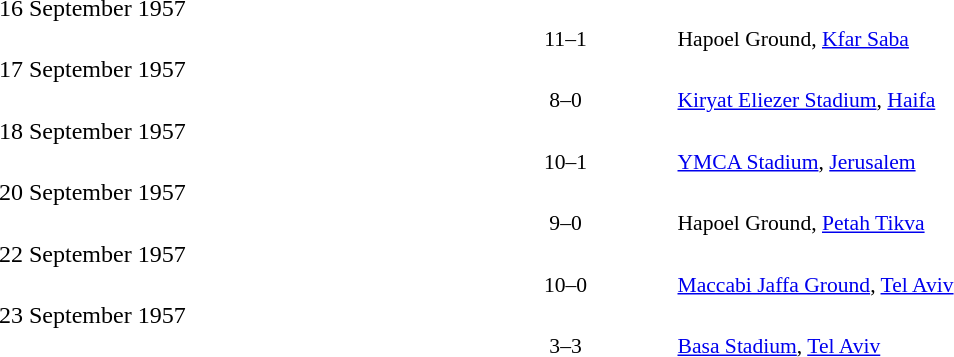<table style="width:100%;" cellspacing="1">
<tr>
<th width=25%></th>
<th width=10%></th>
<th></th>
</tr>
<tr>
<td>16 September 1957</td>
</tr>
<tr style=font-size:90%>
<td align=right></td>
<td align=center>11–1</td>
<td></td>
<td>Hapoel Ground, <a href='#'>Kfar Saba</a></td>
</tr>
<tr>
<td>17 September 1957</td>
</tr>
<tr style=font-size:90%>
<td align=right></td>
<td align=center>8–0</td>
<td></td>
<td><a href='#'>Kiryat Eliezer Stadium</a>, <a href='#'>Haifa</a></td>
</tr>
<tr>
<td>18 September 1957</td>
</tr>
<tr style=font-size:90%>
<td align=right></td>
<td align=center>10–1</td>
<td></td>
<td><a href='#'>YMCA Stadium</a>, <a href='#'>Jerusalem</a></td>
</tr>
<tr>
<td>20 September 1957</td>
</tr>
<tr style=font-size:90%>
<td align=right></td>
<td align=center>9–0</td>
<td></td>
<td>Hapoel Ground, <a href='#'>Petah Tikva</a></td>
</tr>
<tr>
<td>22 September 1957</td>
</tr>
<tr style=font-size:90%>
<td align=right></td>
<td align=center>10–0</td>
<td></td>
<td><a href='#'>Maccabi Jaffa Ground</a>, <a href='#'>Tel Aviv</a></td>
</tr>
<tr>
<td>23 September 1957</td>
</tr>
<tr style=font-size:90%>
<td align=right></td>
<td align=center>3–3</td>
<td></td>
<td><a href='#'>Basa Stadium</a>, <a href='#'>Tel Aviv</a></td>
</tr>
</table>
